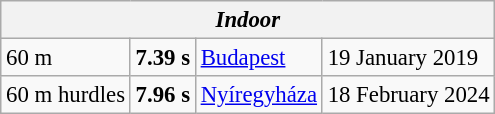<table class="wikitable" style="border-collapse: collapse; font-size: 95%;">
<tr>
<th colspan=4><em>Indoor</em></th>
</tr>
<tr>
<td>60 m</td>
<td><strong>7.39 s</strong></td>
<td> <a href='#'>Budapest</a></td>
<td>19 January 2019</td>
</tr>
<tr>
<td>60 m hurdles</td>
<td><strong>7.96 s</strong></td>
<td> <a href='#'>Nyíregyháza</a></td>
<td>18 February 2024</td>
</tr>
</table>
